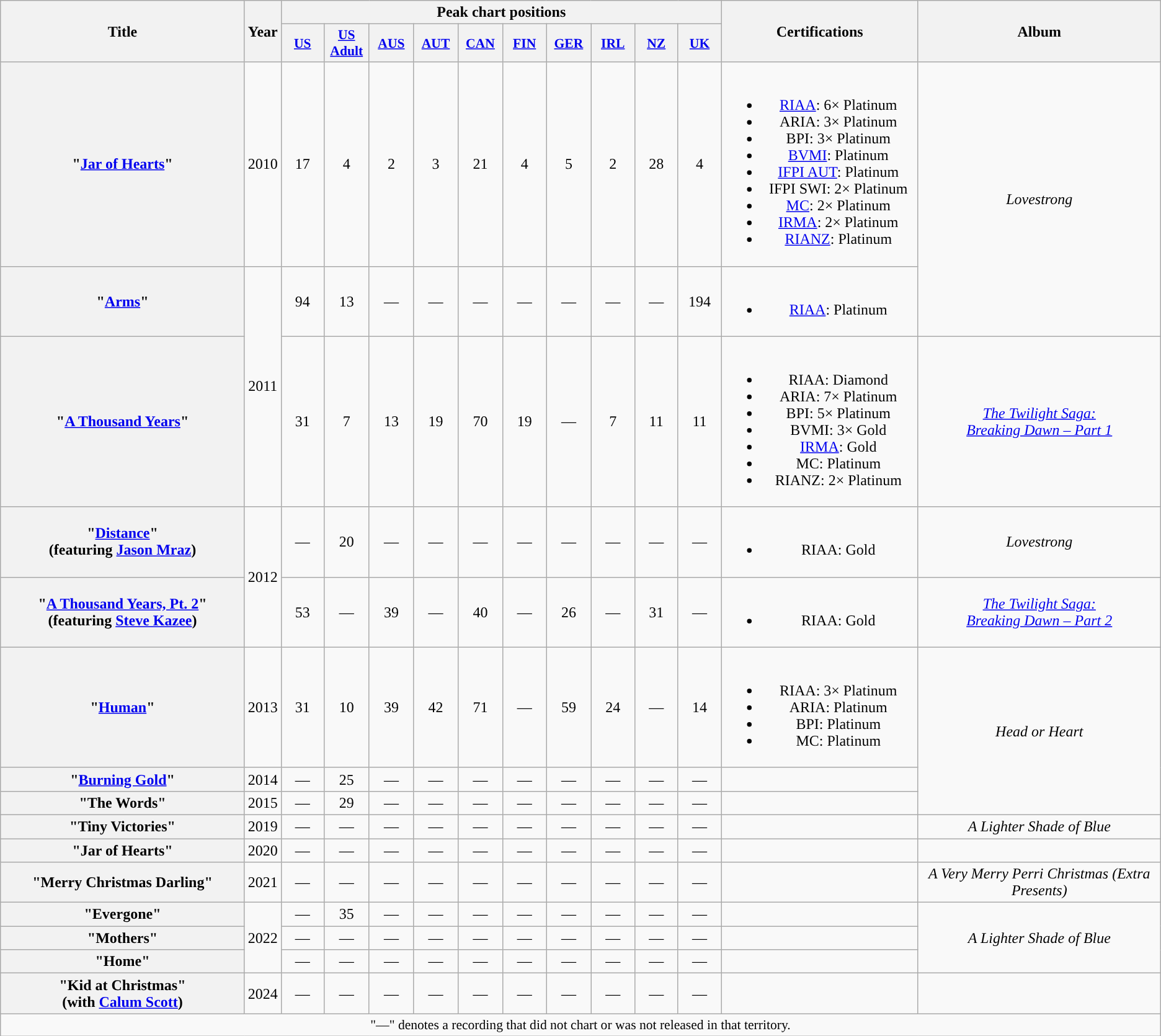<table class="wikitable plainrowheaders" style="text-align:center;">
<tr>
<th scope="col" rowspan="2" style="width:18em;">Title</th>
<th scope="col" rowspan="2" style="width:1em;">Year</th>
<th scope="col" colspan="10">Peak chart positions</th>
<th scope="col" rowspan="2" style="width:14em;">Certifications</th>
<th scope="col" rowspan="2" style="width:18em;">Album</th>
</tr>
<tr>
<th scope="col" style="width:3em;font-size:90%;"><a href='#'>US</a><br></th>
<th scope="col" style="width:3em;font-size:90%;"><a href='#'>US<br>Adult</a><br></th>
<th scope="col" style="width:3em;font-size:90%;"><a href='#'>AUS</a><br></th>
<th scope="col" style="width:3em;font-size:90%;"><a href='#'>AUT</a><br></th>
<th scope="col" style="width:3em;font-size:90%;"><a href='#'>CAN</a><br></th>
<th scope="col" style="width:3em;font-size:90%;"><a href='#'>FIN</a><br></th>
<th scope="col" style="width:3em;font-size:90%;"><a href='#'>GER</a><br></th>
<th scope="col" style="width:3em;font-size:90%;"><a href='#'>IRL</a><br></th>
<th scope="col" style="width:3em;font-size:90%;"><a href='#'>NZ</a><br></th>
<th scope="col" style="width:3em;font-size:90%;"><a href='#'>UK</a><br></th>
</tr>
<tr>
<th scope="row">"<a href='#'>Jar of Hearts</a>"</th>
<td>2010</td>
<td>17</td>
<td>4</td>
<td>2</td>
<td>3</td>
<td>21</td>
<td>4</td>
<td>5</td>
<td>2</td>
<td>28</td>
<td>4</td>
<td><br><ul><li><a href='#'>RIAA</a>: 6× Platinum</li><li>ARIA: 3× Platinum</li><li>BPI: 3× Platinum</li><li><a href='#'>BVMI</a>: Platinum</li><li><a href='#'>IFPI AUT</a>: Platinum</li><li>IFPI SWI: 2× Platinum</li><li><a href='#'>MC</a>: 2× Platinum</li><li><a href='#'>IRMA</a>: 2× Platinum</li><li><a href='#'>RIANZ</a>: Platinum</li></ul></td>
<td rowspan="2"><em>Lovestrong</em></td>
</tr>
<tr>
<th scope="row">"<a href='#'>Arms</a>"</th>
<td rowspan="2">2011</td>
<td>94</td>
<td>13</td>
<td>—</td>
<td>—</td>
<td>—</td>
<td>—</td>
<td>—</td>
<td>—</td>
<td>—</td>
<td>194</td>
<td><br><ul><li><a href='#'>RIAA</a>: Platinum</li></ul></td>
</tr>
<tr>
<th scope="row">"<a href='#'>A Thousand Years</a>"</th>
<td>31</td>
<td>7</td>
<td>13</td>
<td>19</td>
<td>70</td>
<td>19</td>
<td>—</td>
<td>7</td>
<td>11</td>
<td>11</td>
<td><br><ul><li>RIAA: Diamond</li><li>ARIA: 7× Platinum</li><li>BPI: 5× Platinum</li><li>BVMI: 3× Gold</li><li><a href='#'>IRMA</a>: Gold</li><li>MC: Platinum</li><li>RIANZ: 2× Platinum</li></ul></td>
<td><em><a href='#'>The Twilight Saga:<br>Breaking Dawn – Part 1</a></em></td>
</tr>
<tr>
<th scope="row">"<a href='#'>Distance</a>"<br><span>(featuring <a href='#'>Jason Mraz</a>)</span></th>
<td rowspan="2">2012</td>
<td>—</td>
<td>20</td>
<td>—</td>
<td>—</td>
<td>—</td>
<td>—</td>
<td>—</td>
<td>—</td>
<td>—</td>
<td>—</td>
<td><br><ul><li>RIAA: Gold</li></ul></td>
<td><em>Lovestrong</em></td>
</tr>
<tr>
<th scope="row">"<a href='#'>A Thousand Years, Pt. 2</a>"<br><span>(featuring <a href='#'>Steve Kazee</a>)</span></th>
<td>53</td>
<td>—</td>
<td>39</td>
<td>—</td>
<td>40</td>
<td>—</td>
<td>26</td>
<td>—</td>
<td>31</td>
<td>—</td>
<td><br><ul><li>RIAA: Gold</li></ul></td>
<td><em><a href='#'>The Twilight Saga:<br>Breaking Dawn – Part 2</a></em></td>
</tr>
<tr>
<th scope="row">"<a href='#'>Human</a>"</th>
<td>2013</td>
<td>31</td>
<td>10</td>
<td>39</td>
<td>42</td>
<td>71</td>
<td>—</td>
<td>59</td>
<td>24</td>
<td>—</td>
<td>14</td>
<td><br><ul><li>RIAA: 3× Platinum</li><li>ARIA: Platinum</li><li>BPI: Platinum</li><li>MC: Platinum</li></ul></td>
<td rowspan="3"><em>Head or Heart</em></td>
</tr>
<tr>
<th scope="row">"<a href='#'>Burning Gold</a>"</th>
<td>2014</td>
<td>—</td>
<td>25</td>
<td>—</td>
<td>—</td>
<td>—</td>
<td>—</td>
<td>—</td>
<td>—</td>
<td>—</td>
<td>—</td>
<td></td>
</tr>
<tr>
<th scope="row">"The Words"</th>
<td>2015</td>
<td>—</td>
<td>29</td>
<td>—</td>
<td>—</td>
<td>—</td>
<td>—</td>
<td>—</td>
<td>—</td>
<td>—</td>
<td>—</td>
<td></td>
</tr>
<tr>
<th scope="row">"Tiny Victories"</th>
<td>2019</td>
<td>—</td>
<td>—</td>
<td>—</td>
<td>—</td>
<td>—</td>
<td>—</td>
<td>—</td>
<td>—</td>
<td>—</td>
<td>—</td>
<td></td>
<td><em>A Lighter Shade of Blue</em></td>
</tr>
<tr>
<th scope="row">"Jar of Hearts"<br></th>
<td>2020</td>
<td>—</td>
<td>—</td>
<td>—</td>
<td>—</td>
<td>—</td>
<td>—</td>
<td>—</td>
<td>—</td>
<td>—</td>
<td>—</td>
<td></td>
<td></td>
</tr>
<tr>
<th scope="row">"Merry Christmas Darling"</th>
<td>2021</td>
<td>—</td>
<td>—</td>
<td>—</td>
<td>—</td>
<td>—</td>
<td>—</td>
<td>—</td>
<td>—</td>
<td>—</td>
<td>—</td>
<td></td>
<td><em>A Very Merry Perri Christmas (Extra Presents)</em></td>
</tr>
<tr>
<th scope="row">"Evergone"</th>
<td rowspan="3">2022</td>
<td>—</td>
<td>35</td>
<td>—</td>
<td>—</td>
<td>—</td>
<td>—</td>
<td>—</td>
<td>—</td>
<td>—</td>
<td>—</td>
<td></td>
<td rowspan="3"><em>A Lighter Shade of Blue</em></td>
</tr>
<tr>
<th scope="row">"Mothers"</th>
<td>—</td>
<td>—</td>
<td>—</td>
<td>—</td>
<td>—</td>
<td>—</td>
<td>—</td>
<td>—</td>
<td>—</td>
<td>—</td>
<td></td>
</tr>
<tr>
<th scope="row">"Home"</th>
<td>—</td>
<td>—</td>
<td>—</td>
<td>—</td>
<td>—</td>
<td>—</td>
<td>—</td>
<td>—</td>
<td>—</td>
<td>—</td>
<td></td>
</tr>
<tr>
<th scope="row">"Kid at Christmas"<br><span>(with <a href='#'>Calum Scott</a>)</span></th>
<td>2024</td>
<td>—</td>
<td>—</td>
<td>—</td>
<td>—</td>
<td>—</td>
<td>—</td>
<td>—</td>
<td>—</td>
<td>—</td>
<td>—</td>
<td></td>
<td></td>
</tr>
<tr>
<td colspan="15" style="font-size:90%">"—" denotes a recording that did not chart or was not released in that territory.</td>
</tr>
</table>
